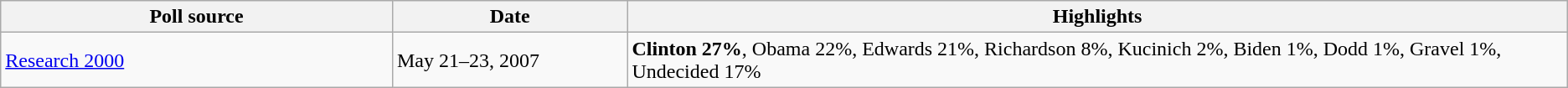<table class="wikitable sortable">
<tr>
<th width="25%">Poll source</th>
<th width="15%">Date</th>
<th width="60%">Highlights</th>
</tr>
<tr>
<td><a href='#'>Research 2000</a></td>
<td>May 21–23, 2007</td>
<td><strong>Clinton 27%</strong>, Obama 22%, Edwards 21%, Richardson 8%, Kucinich 2%, Biden 1%, Dodd 1%, Gravel 1%, Undecided 17%</td>
</tr>
</table>
